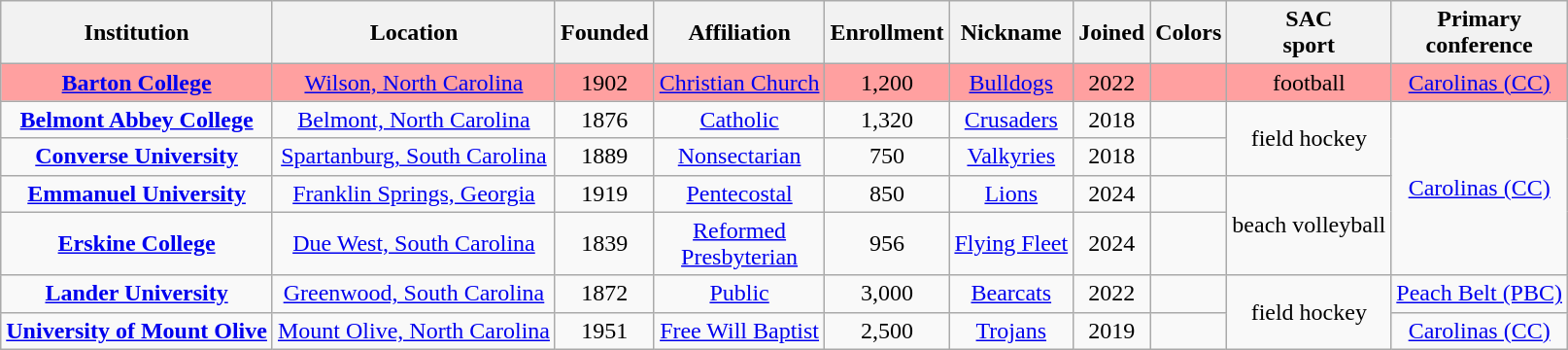<table class="wikitable sortable" style="text-align:center">
<tr>
<th>Institution</th>
<th>Location</th>
<th>Founded</th>
<th>Affiliation</th>
<th>Enrollment</th>
<th>Nickname</th>
<th>Joined</th>
<th class="unsortable">Colors</th>
<th>SAC<br>sport</th>
<th>Primary<br>conference</th>
</tr>
<tr bgcolor=#ffa0a0>
<td><strong><a href='#'>Barton College</a></strong></td>
<td><a href='#'>Wilson, North Carolina</a></td>
<td>1902</td>
<td><a href='#'>Christian Church</a></td>
<td>1,200</td>
<td><a href='#'>Bulldogs</a></td>
<td>2022</td>
<td> </td>
<td>football</td>
<td><a href='#'>Carolinas (CC)</a></td>
</tr>
<tr>
<td><strong><a href='#'>Belmont Abbey College</a></strong></td>
<td><a href='#'>Belmont, North Carolina</a></td>
<td>1876</td>
<td><a href='#'>Catholic</a></td>
<td>1,320</td>
<td><a href='#'>Crusaders</a></td>
<td>2018</td>
<td> </td>
<td rowspan="2">field hockey</td>
<td rowspan=4><a href='#'>Carolinas (CC)</a></td>
</tr>
<tr>
<td><strong><a href='#'>Converse University</a></strong></td>
<td><a href='#'>Spartanburg, South Carolina</a></td>
<td>1889</td>
<td><a href='#'>Nonsectarian</a></td>
<td>750</td>
<td><a href='#'>Valkyries</a></td>
<td>2018</td>
<td> </td>
</tr>
<tr>
<td><strong><a href='#'>Emmanuel University</a></strong></td>
<td><a href='#'>Franklin Springs, Georgia</a></td>
<td>1919</td>
<td><a href='#'>Pentecostal</a></td>
<td>850</td>
<td><a href='#'>Lions</a></td>
<td>2024</td>
<td> </td>
<td rowspan="2">beach volleyball</td>
</tr>
<tr>
<td><strong><a href='#'>Erskine College</a></strong></td>
<td><a href='#'>Due West, South Carolina</a></td>
<td>1839</td>
<td><a href='#'>Reformed<br>Presbyterian</a></td>
<td>956</td>
<td><a href='#'>Flying Fleet</a></td>
<td>2024</td>
<td> </td>
</tr>
<tr>
<td><strong><a href='#'>Lander University</a></strong></td>
<td><a href='#'>Greenwood, South Carolina</a></td>
<td>1872</td>
<td><a href='#'>Public</a></td>
<td>3,000</td>
<td><a href='#'>Bearcats</a></td>
<td>2022</td>
<td></td>
<td rowspan="2">field hockey</td>
<td><a href='#'>Peach Belt (PBC)</a></td>
</tr>
<tr>
<td><strong><a href='#'>University of Mount Olive</a></strong></td>
<td><a href='#'>Mount Olive, North Carolina</a></td>
<td>1951</td>
<td><a href='#'>Free Will Baptist</a></td>
<td>2,500</td>
<td><a href='#'>Trojans</a></td>
<td>2019</td>
<td> </td>
<td><a href='#'>Carolinas (CC)</a></td>
</tr>
</table>
